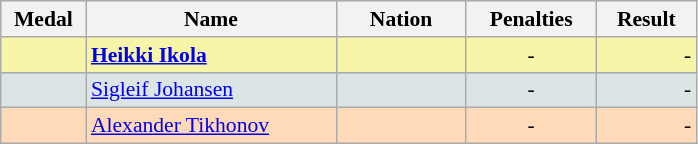<table class=wikitable style="border:1px solid #AAAAAA;font-size:90%">
<tr bgcolor="#E4E4E4">
<th style="border-bottom:1px solid #AAAAAA" width=50>Medal</th>
<th style="border-bottom:1px solid #AAAAAA" width=160>Name</th>
<th style="border-bottom:1px solid #AAAAAA" width=80>Nation</th>
<th style="border-bottom:1px solid #AAAAAA" width=80>Penalties</th>
<th style="border-bottom:1px solid #AAAAAA" width=60>Result</th>
</tr>
<tr bgcolor="#F7F6A8">
<td align="center"></td>
<td><strong><a href='#'>Heikki Ikola</a></strong></td>
<td align="center"></td>
<td align="center">-</td>
<td align="right">-</td>
</tr>
<tr bgcolor="#DCE5E5">
<td align="center"></td>
<td><a href='#'>Sigleif Johansen</a></td>
<td align="center"></td>
<td align="center">-</td>
<td align="right">-</td>
</tr>
<tr bgcolor="#FFDAB9">
<td align="center"></td>
<td><a href='#'>Alexander Tikhonov</a></td>
<td align="center"></td>
<td align="center">-</td>
<td align="right">-</td>
</tr>
</table>
